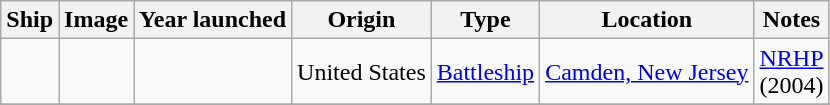<table class="wikitable sortable">
<tr>
<th>Ship</th>
<th>Image</th>
<th>Year launched</th>
<th>Origin</th>
<th>Type</th>
<th>Location</th>
<th>Notes</th>
</tr>
<tr>
<td data-sort-value=New Jersey><br></td>
<td></td>
<td></td>
<td> United States</td>
<td><a href='#'>Battleship</a></td>
<td><a href='#'>Camden, New Jersey</a><br></td>
<td><a href='#'>NRHP</a><br>(2004)</td>
</tr>
<tr>
</tr>
</table>
